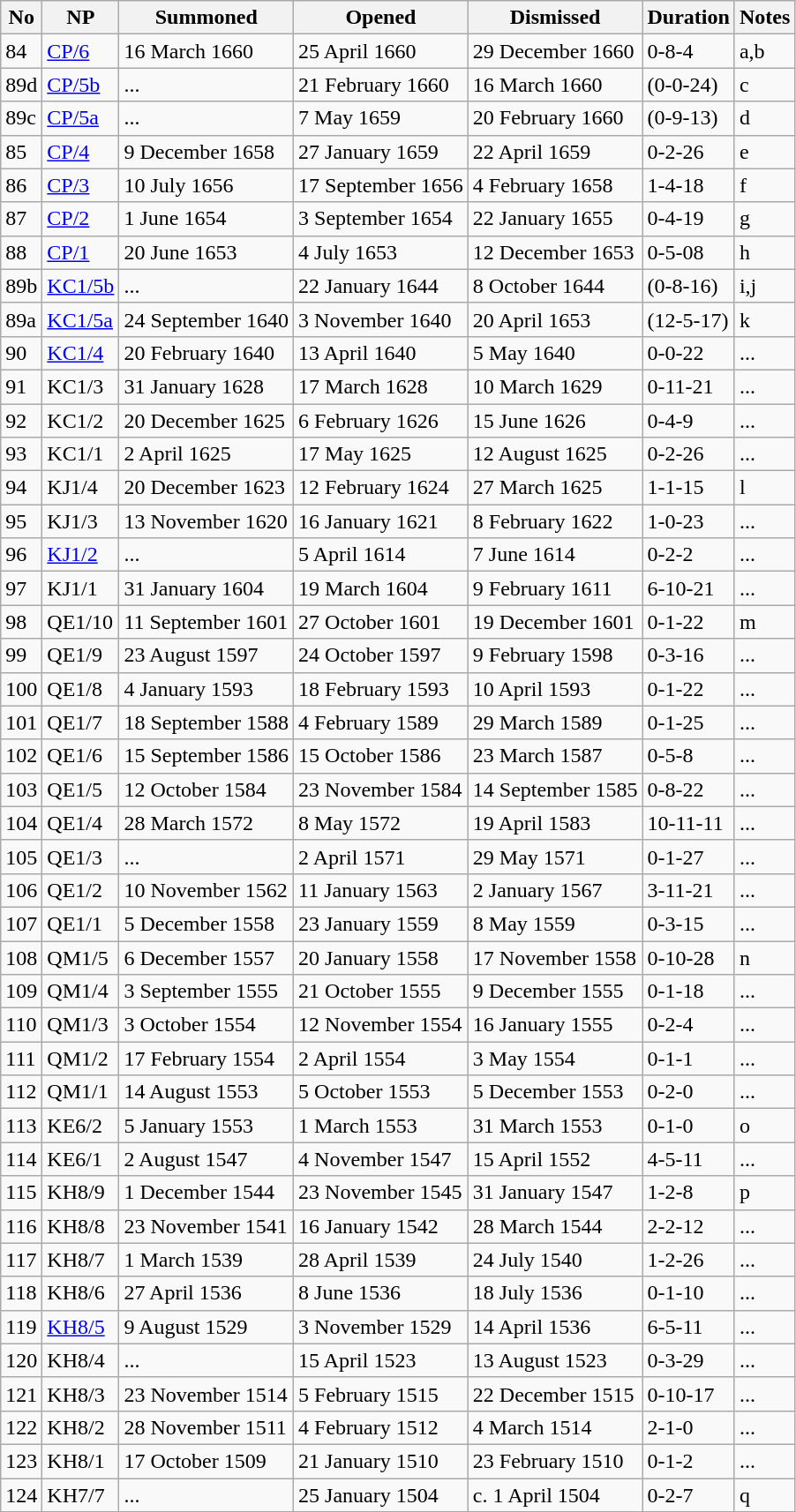<table class="wikitable">
<tr>
<th>No</th>
<th>NP</th>
<th>Summoned</th>
<th>Opened</th>
<th>Dismissed</th>
<th>Duration</th>
<th>Notes</th>
</tr>
<tr>
<td>84</td>
<td><a href='#'>CP/6</a></td>
<td>16 March 1660</td>
<td>25 April 1660</td>
<td>29 December 1660</td>
<td>0-8-4</td>
<td>a,b</td>
</tr>
<tr>
<td>89d</td>
<td><a href='#'>CP/5b</a></td>
<td>...</td>
<td>21 February 1660</td>
<td>16 March 1660</td>
<td>(0-0-24)</td>
<td>c</td>
</tr>
<tr>
<td>89c</td>
<td><a href='#'>CP/5a</a></td>
<td>...</td>
<td>7 May 1659</td>
<td>20 February 1660</td>
<td>(0-9-13)</td>
<td>d</td>
</tr>
<tr>
<td>85</td>
<td><a href='#'>CP/4</a></td>
<td>9 December 1658</td>
<td>27 January 1659</td>
<td>22 April 1659</td>
<td>0-2-26</td>
<td>e</td>
</tr>
<tr>
<td>86</td>
<td><a href='#'>CP/3</a></td>
<td>10 July 1656</td>
<td>17 September 1656</td>
<td>4 February 1658</td>
<td>1-4-18</td>
<td>f</td>
</tr>
<tr>
<td>87</td>
<td><a href='#'>CP/2</a></td>
<td>1 June 1654</td>
<td>3 September 1654</td>
<td>22 January 1655</td>
<td>0-4-19</td>
<td>g</td>
</tr>
<tr>
<td>88</td>
<td><a href='#'>CP/1</a></td>
<td>20 June 1653</td>
<td>4 July 1653</td>
<td>12 December 1653</td>
<td>0-5-08</td>
<td>h</td>
</tr>
<tr>
<td>89b</td>
<td><a href='#'>KC1/5b</a></td>
<td>...</td>
<td>22 January 1644</td>
<td>8 October 1644</td>
<td>(0-8-16)</td>
<td>i,j</td>
</tr>
<tr>
<td>89a</td>
<td><a href='#'>KC1/5a</a></td>
<td>24 September 1640</td>
<td>3 November 1640</td>
<td>20 April 1653</td>
<td>(12-5-17)</td>
<td>k</td>
</tr>
<tr>
<td>90</td>
<td><a href='#'>KC1/4</a></td>
<td>20 February 1640</td>
<td>13 April 1640</td>
<td>5 May 1640</td>
<td>0-0-22</td>
<td>...</td>
</tr>
<tr>
<td>91</td>
<td>KC1/3</td>
<td>31 January 1628</td>
<td>17 March 1628</td>
<td>10 March 1629</td>
<td>0-11-21</td>
<td>...</td>
</tr>
<tr>
<td>92</td>
<td>KC1/2</td>
<td>20 December 1625</td>
<td>6 February 1626</td>
<td>15 June 1626</td>
<td>0-4-9</td>
<td>...</td>
</tr>
<tr>
<td>93</td>
<td>KC1/1</td>
<td>2 April 1625</td>
<td>17 May 1625</td>
<td>12 August 1625</td>
<td>0-2-26</td>
<td>...</td>
</tr>
<tr>
<td>94</td>
<td>KJ1/4</td>
<td>20 December 1623</td>
<td>12 February 1624</td>
<td>27 March 1625</td>
<td>1-1-15</td>
<td>l</td>
</tr>
<tr>
<td>95</td>
<td>KJ1/3</td>
<td>13 November 1620</td>
<td>16 January 1621</td>
<td>8 February 1622</td>
<td>1-0-23</td>
<td>...</td>
</tr>
<tr>
<td>96</td>
<td><a href='#'>KJ1/2</a></td>
<td>...</td>
<td>5 April 1614</td>
<td>7 June 1614</td>
<td>0-2-2</td>
<td>...</td>
</tr>
<tr>
<td>97</td>
<td>KJ1/1</td>
<td>31 January 1604</td>
<td>19 March 1604</td>
<td>9 February 1611</td>
<td>6-10-21</td>
<td>...</td>
</tr>
<tr>
<td>98</td>
<td>QE1/10</td>
<td>11 September 1601</td>
<td>27 October 1601</td>
<td>19 December 1601</td>
<td>0-1-22</td>
<td>m</td>
</tr>
<tr>
<td>99</td>
<td>QE1/9</td>
<td>23 August 1597</td>
<td>24 October 1597</td>
<td>9 February 1598</td>
<td>0-3-16</td>
<td>...</td>
</tr>
<tr>
<td>100</td>
<td>QE1/8</td>
<td>4 January 1593</td>
<td>18 February 1593</td>
<td>10 April 1593</td>
<td>0-1-22</td>
<td>...</td>
</tr>
<tr>
<td>101</td>
<td>QE1/7</td>
<td>18 September 1588</td>
<td>4 February 1589</td>
<td>29 March 1589</td>
<td>0-1-25</td>
<td>...</td>
</tr>
<tr>
<td>102</td>
<td>QE1/6</td>
<td>15 September 1586</td>
<td>15 October 1586</td>
<td>23 March 1587</td>
<td>0-5-8</td>
<td>...</td>
</tr>
<tr>
<td>103</td>
<td>QE1/5</td>
<td>12 October 1584</td>
<td>23 November 1584</td>
<td>14 September 1585</td>
<td>0-8-22</td>
<td>...</td>
</tr>
<tr>
<td>104</td>
<td>QE1/4</td>
<td>28 March 1572</td>
<td>8 May 1572</td>
<td>19 April 1583</td>
<td>10-11-11</td>
<td>...</td>
</tr>
<tr>
<td>105</td>
<td>QE1/3</td>
<td>...</td>
<td>2 April 1571</td>
<td>29 May 1571</td>
<td>0-1-27</td>
<td>...</td>
</tr>
<tr>
<td>106</td>
<td>QE1/2</td>
<td>10 November 1562</td>
<td>11 January 1563</td>
<td>2 January 1567</td>
<td>3-11-21</td>
<td>...</td>
</tr>
<tr>
<td>107</td>
<td>QE1/1</td>
<td>5 December 1558</td>
<td>23 January 1559</td>
<td>8 May 1559</td>
<td>0-3-15</td>
<td>...</td>
</tr>
<tr>
<td>108</td>
<td>QM1/5</td>
<td>6 December 1557</td>
<td>20 January 1558</td>
<td>17 November 1558</td>
<td>0-10-28</td>
<td>n</td>
</tr>
<tr>
<td>109</td>
<td>QM1/4</td>
<td>3 September 1555</td>
<td>21 October 1555</td>
<td>9 December 1555</td>
<td>0-1-18</td>
<td>...</td>
</tr>
<tr>
<td>110</td>
<td>QM1/3</td>
<td>3 October 1554</td>
<td>12 November 1554</td>
<td>16 January 1555</td>
<td>0-2-4</td>
<td>...</td>
</tr>
<tr>
<td>111</td>
<td>QM1/2</td>
<td>17 February 1554</td>
<td>2 April 1554</td>
<td>3 May 1554</td>
<td>0-1-1</td>
<td>...</td>
</tr>
<tr>
<td>112</td>
<td>QM1/1</td>
<td>14 August 1553</td>
<td>5 October 1553</td>
<td>5 December 1553</td>
<td>0-2-0</td>
<td>...</td>
</tr>
<tr>
<td>113</td>
<td>KE6/2</td>
<td>5 January 1553</td>
<td>1 March 1553</td>
<td>31 March 1553</td>
<td>0-1-0</td>
<td>o</td>
</tr>
<tr>
<td>114</td>
<td>KE6/1</td>
<td>2 August 1547</td>
<td>4 November 1547</td>
<td>15 April 1552</td>
<td>4-5-11</td>
<td>...</td>
</tr>
<tr>
<td>115</td>
<td>KH8/9</td>
<td>1 December 1544</td>
<td>23 November 1545</td>
<td>31 January 1547</td>
<td>1-2-8</td>
<td>p</td>
</tr>
<tr>
<td>116</td>
<td>KH8/8</td>
<td>23 November 1541</td>
<td>16 January 1542</td>
<td>28 March 1544</td>
<td>2-2-12</td>
<td>...</td>
</tr>
<tr>
<td>117</td>
<td>KH8/7</td>
<td>1 March 1539</td>
<td>28 April 1539</td>
<td>24 July 1540</td>
<td>1-2-26</td>
<td>...</td>
</tr>
<tr>
<td>118</td>
<td>KH8/6</td>
<td>27 April 1536</td>
<td>8 June 1536</td>
<td>18 July 1536</td>
<td>0-1-10</td>
<td>...</td>
</tr>
<tr>
<td>119</td>
<td><a href='#'>KH8/5</a></td>
<td>9 August 1529</td>
<td>3 November 1529</td>
<td>14 April 1536</td>
<td>6-5-11</td>
<td>...</td>
</tr>
<tr>
<td>120</td>
<td>KH8/4</td>
<td>...</td>
<td>15 April 1523</td>
<td>13 August 1523</td>
<td>0-3-29</td>
<td>...</td>
</tr>
<tr>
<td>121</td>
<td>KH8/3</td>
<td>23 November 1514</td>
<td>5 February 1515</td>
<td>22 December 1515</td>
<td>0-10-17</td>
<td>...</td>
</tr>
<tr>
<td>122</td>
<td>KH8/2</td>
<td>28 November 1511</td>
<td>4 February 1512</td>
<td>4 March 1514</td>
<td>2-1-0</td>
<td>...</td>
</tr>
<tr>
<td>123</td>
<td>KH8/1</td>
<td>17 October 1509</td>
<td>21 January 1510</td>
<td>23 February 1510</td>
<td>0-1-2</td>
<td>...</td>
</tr>
<tr>
<td>124</td>
<td>KH7/7</td>
<td>...</td>
<td>25 January 1504</td>
<td>c. 1 April 1504</td>
<td>0-2-7</td>
<td>q</td>
</tr>
</table>
